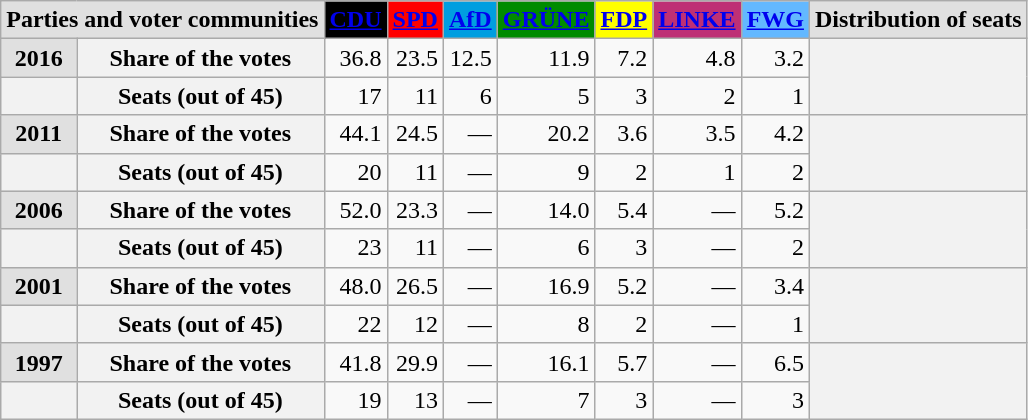<table class="wikitable zebra"  style="text-align:right;">
<tr>
<th style="background-color:#e0e0e0;" colspan="2">Parties and voter communities</th>
<th style=" background-color:#000000; color:white;"><a href='#'><span>CDU</span></a></th>
<th style=" background-color:#ff0000;"><a href='#'>SPD</a></th>
<th style=" background-color:#009ee0; color:white;"><a href='#'><span>AfD</span></a></th>
<th style=" background-color:#008b00; color:white;"><a href='#'><span>GRÜNE</span></a></th>
<th style=" background-color:#ffff00;"><a href='#'>FDP</a></th>
<th style=" background-color:#BE3075; color:white;"><a href='#'><span>LINKE</span></a></th>
<th style=" background-color:#63B8FF;"><a href='#'>FWG</a></th>
<th style="background-color:#e0e0e0;">Distribution of seats</th>
</tr>
<tr>
<th style="background-color:#e0e0e0;">2016</th>
<th>Share of the votes</th>
<td>36.8</td>
<td>23.5</td>
<td>12.5</td>
<td>11.9</td>
<td>7.2</td>
<td>4.8</td>
<td>3.2</td>
<th rowspan="2" style="padding:0.1em;"></th>
</tr>
<tr>
<th></th>
<th>Seats <span>(out of 45)</span></th>
<td>17</td>
<td>11</td>
<td>6</td>
<td>5</td>
<td>3</td>
<td>2</td>
<td>1</td>
</tr>
<tr>
<th style="background-color:#e0e0e0;">2011</th>
<th>Share of the votes</th>
<td>44.1</td>
<td>24.5</td>
<td>—</td>
<td>20.2</td>
<td>3.6</td>
<td>3.5</td>
<td>4.2</td>
<th rowspan="2" style="padding:0.1em;"></th>
</tr>
<tr>
<th></th>
<th>Seats <span>(out of 45)</span></th>
<td>20</td>
<td>11</td>
<td>—</td>
<td>9</td>
<td>2</td>
<td>1</td>
<td>2</td>
</tr>
<tr>
<th style="background-color:#e0e0e0;">2006</th>
<th>Share of the votes</th>
<td>52.0</td>
<td>23.3</td>
<td>—</td>
<td>14.0</td>
<td>5.4</td>
<td>—</td>
<td>5.2</td>
<th rowspan="2" style="padding:0.1em;"></th>
</tr>
<tr>
<th></th>
<th>Seats <span>(out of 45)</span></th>
<td>23</td>
<td>11</td>
<td>—</td>
<td>6</td>
<td>3</td>
<td>—</td>
<td>2</td>
</tr>
<tr>
<th style="background-color:#e0e0e0;">2001</th>
<th>Share of the votes</th>
<td>48.0</td>
<td>26.5</td>
<td>—</td>
<td>16.9</td>
<td>5.2</td>
<td>—</td>
<td>3.4</td>
<th rowspan="2" style="padding:0.1em;"></th>
</tr>
<tr>
<th></th>
<th>Seats <span>(out of 45)</span></th>
<td>22</td>
<td>12</td>
<td>—</td>
<td>8</td>
<td>2</td>
<td>—</td>
<td>1</td>
</tr>
<tr>
<th style="background-color:#e0e0e0;">1997</th>
<th>Share of the votes</th>
<td>41.8</td>
<td>29.9</td>
<td>—</td>
<td>16.1</td>
<td>5.7</td>
<td>—</td>
<td>6.5</td>
<th rowspan="2" style="padding:0.1em;"></th>
</tr>
<tr>
<th></th>
<th>Seats <span>(out of 45)</span></th>
<td>19</td>
<td>13</td>
<td>—</td>
<td>7</td>
<td>3</td>
<td>—</td>
<td>3</td>
</tr>
</table>
